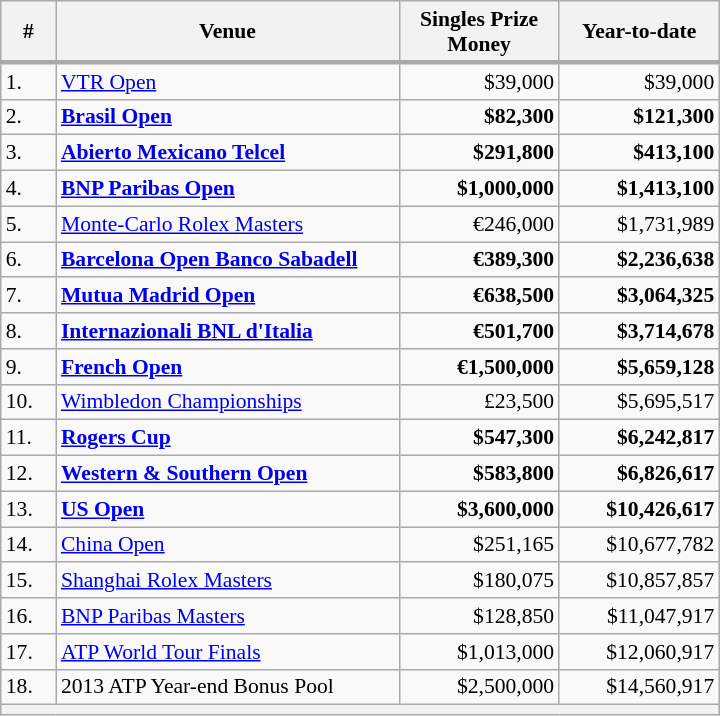<table class="wikitable" style="font-size:90%">
<tr>
<th style="width:30px;">#</th>
<th style="width:222px;">Venue</th>
<th style="width:100px;">Singles Prize Money</th>
<th style="width:100px;">Year-to-date</th>
</tr>
<tr style="text-align:center; border-bottom:3px solid darkgrey">
</tr>
<tr>
<td>1.</td>
<td><a href='#'>VTR Open</a></td>
<td style="text-align:right;">$39,000</td>
<td style="text-align:right;">$39,000</td>
</tr>
<tr>
<td>2.</td>
<td><strong><a href='#'>Brasil Open</a></strong></td>
<td style="text-align:right;"><strong>$82,300</strong></td>
<td style="text-align:right;"><strong>$121,300</strong></td>
</tr>
<tr>
<td>3.</td>
<td><strong><a href='#'>Abierto Mexicano Telcel</a></strong></td>
<td style="text-align:right;"><strong>$291,800</strong></td>
<td style="text-align:right;"><strong>$413,100</strong></td>
</tr>
<tr>
<td>4.</td>
<td><strong><a href='#'>BNP Paribas Open</a> </strong></td>
<td style="text-align:right;"><strong>$1,000,000</strong></td>
<td style="text-align:right;"><strong>$1,413,100</strong></td>
</tr>
<tr>
<td>5.</td>
<td><a href='#'>Monte-Carlo Rolex Masters</a></td>
<td style="text-align:right;">€246,000</td>
<td style="text-align:right;">$1,731,989</td>
</tr>
<tr>
<td>6.</td>
<td><strong><a href='#'>Barcelona Open Banco Sabadell</a> </strong></td>
<td style="text-align:right;"><strong> €389,300 </strong></td>
<td style="text-align:right;"><strong> $2,236,638</strong></td>
</tr>
<tr>
<td>7.</td>
<td><strong><a href='#'>Mutua Madrid Open</a> </strong></td>
<td style="text-align:right;"><strong> €638,500</strong></td>
<td style="text-align:right;"><strong> $3,064,325</strong></td>
</tr>
<tr>
<td>8.</td>
<td><strong><a href='#'>Internazionali BNL d'Italia</a></strong></td>
<td style="text-align:right;"><strong> €501,700</strong></td>
<td style="text-align:right;"><strong>$3,714,678</strong></td>
</tr>
<tr>
<td>9.</td>
<td><strong><a href='#'>French Open</a> </strong></td>
<td style="text-align:right;"><strong> €1,500,000</strong></td>
<td style="text-align:right;"><strong>$5,659,128</strong></td>
</tr>
<tr>
<td>10.</td>
<td><a href='#'>Wimbledon Championships</a></td>
<td style="text-align:right;">£23,500</td>
<td style="text-align:right;">$5,695,517</td>
</tr>
<tr>
<td>11.</td>
<td><strong><a href='#'>Rogers Cup</a> </strong></td>
<td style="text-align:right;"><strong> $547,300 </strong></td>
<td style="text-align:right;"><strong>$6,242,817</strong></td>
</tr>
<tr>
<td>12.</td>
<td><strong><a href='#'>Western & Southern Open</a> </strong></td>
<td style="text-align:right;"><strong> $583,800</strong></td>
<td style="text-align:right;"><strong>$6,826,617</strong></td>
</tr>
<tr>
<td>13.</td>
<td><strong><a href='#'>US Open</a></strong></td>
<td style="text-align:right;"><strong> $3,600,000</strong></td>
<td style="text-align:right;"><strong>$10,426,617</strong></td>
</tr>
<tr>
<td>14.</td>
<td><a href='#'>China Open</a></td>
<td style="text-align:right;">$251,165</td>
<td style="text-align:right;">$10,677,782</td>
</tr>
<tr>
<td>15.</td>
<td><a href='#'>Shanghai Rolex Masters</a></td>
<td style="text-align:right;">$180,075</td>
<td style="text-align:right;">$10,857,857</td>
</tr>
<tr>
<td>16.</td>
<td><a href='#'>BNP Paribas Masters</a></td>
<td style="text-align:right;">$128,850</td>
<td style="text-align:right;">$11,047,917</td>
</tr>
<tr>
<td>17.</td>
<td><a href='#'>ATP World Tour Finals</a></td>
<td style="text-align:right;">$1,013,000</td>
<td style="text-align:right;">$12,060,917</td>
</tr>
<tr>
<td>18.</td>
<td>2013 ATP Year-end Bonus Pool</td>
<td style="text-align:right;">$2,500,000</td>
<td style="text-align:right;">$14,560,917</td>
</tr>
<tr>
<th colspan=9></th>
</tr>
</table>
